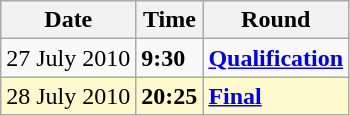<table class="wikitable">
<tr>
<th>Date</th>
<th>Time</th>
<th>Round</th>
</tr>
<tr>
<td>27 July 2010</td>
<td><strong>9:30</strong></td>
<td><strong><a href='#'>Qualification</a></strong></td>
</tr>
<tr style=background:lemonchiffon>
<td>28 July 2010</td>
<td><strong>20:25</strong></td>
<td><strong><a href='#'>Final</a></strong></td>
</tr>
</table>
